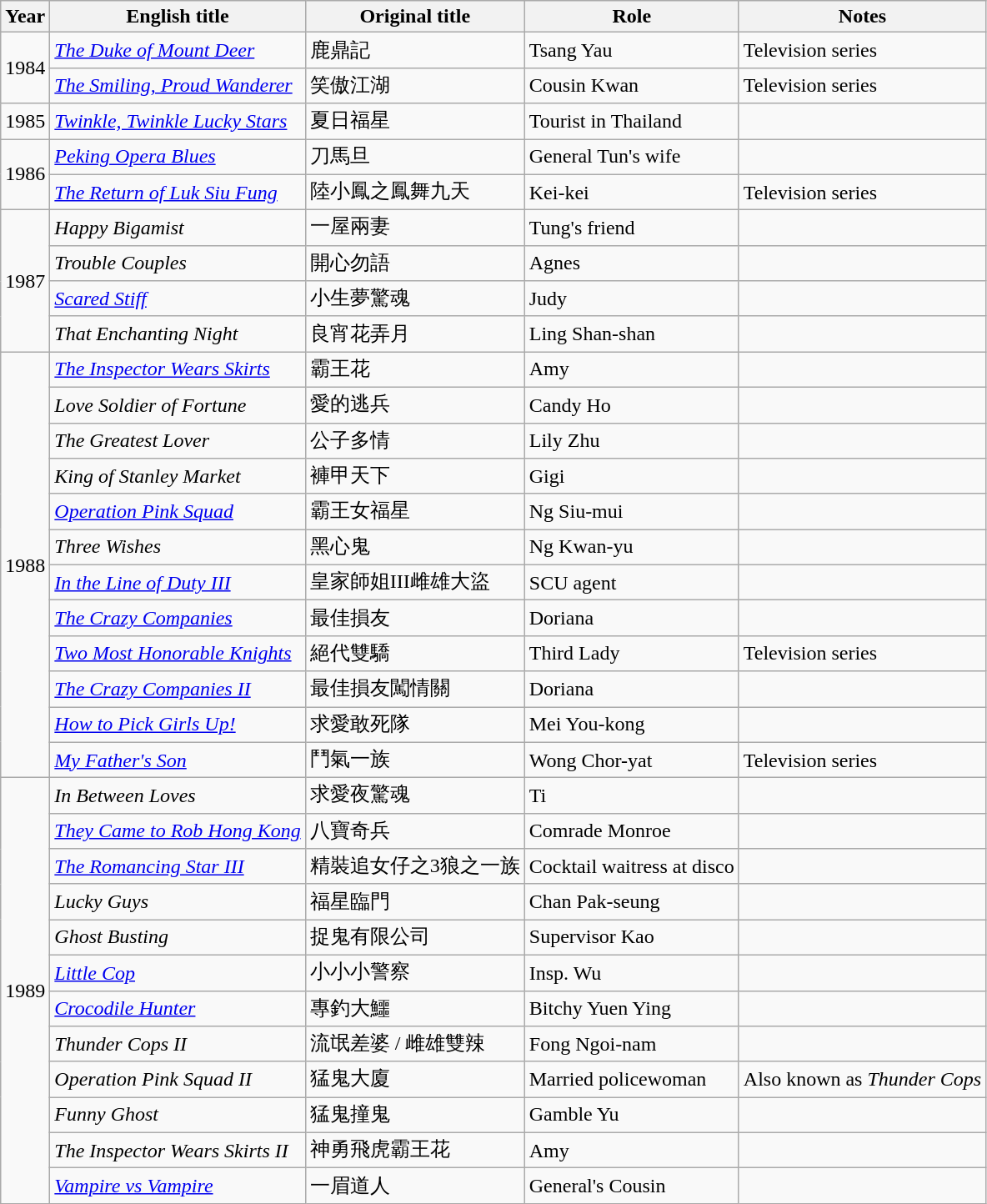<table class="wikitable sortable">
<tr>
<th>Year</th>
<th>English title</th>
<th>Original title</th>
<th>Role</th>
<th class="unsortable">Notes</th>
</tr>
<tr>
<td rowspan="2">1984</td>
<td><em><a href='#'>The Duke of Mount Deer</a></em></td>
<td>鹿鼎記</td>
<td>Tsang Yau</td>
<td>Television series</td>
</tr>
<tr>
<td><em><a href='#'>The Smiling, Proud Wanderer</a></em></td>
<td>笑傲江湖</td>
<td>Cousin Kwan</td>
<td>Television series</td>
</tr>
<tr>
<td>1985</td>
<td><em><a href='#'>Twinkle, Twinkle Lucky Stars</a></em></td>
<td>夏日福星</td>
<td>Tourist in Thailand</td>
<td></td>
</tr>
<tr>
<td rowspan="2">1986</td>
<td><em><a href='#'>Peking Opera Blues</a></em></td>
<td>刀馬旦</td>
<td>General Tun's wife</td>
<td></td>
</tr>
<tr>
<td><em><a href='#'>The Return of Luk Siu Fung</a></em></td>
<td>陸小鳳之鳳舞九天</td>
<td>Kei-kei</td>
<td>Television series</td>
</tr>
<tr>
<td rowspan="4">1987</td>
<td><em>Happy Bigamist</em></td>
<td>一屋兩妻</td>
<td>Tung's friend</td>
<td></td>
</tr>
<tr>
<td><em>Trouble Couples</em></td>
<td>開心勿語</td>
<td>Agnes</td>
<td></td>
</tr>
<tr>
<td><em><a href='#'>Scared Stiff</a></em></td>
<td>小生夢驚魂</td>
<td>Judy</td>
<td></td>
</tr>
<tr>
<td><em>That Enchanting Night</em></td>
<td>良宵花弄月</td>
<td>Ling Shan-shan</td>
<td></td>
</tr>
<tr>
<td rowspan="12">1988</td>
<td><em><a href='#'>The Inspector Wears Skirts</a></em></td>
<td>霸王花</td>
<td>Amy</td>
<td></td>
</tr>
<tr>
<td><em>Love Soldier of Fortune</em></td>
<td>愛的逃兵</td>
<td>Candy Ho</td>
<td></td>
</tr>
<tr>
<td><em>The Greatest Lover</em></td>
<td>公子多情</td>
<td>Lily Zhu</td>
<td></td>
</tr>
<tr>
<td><em>King of Stanley Market</em></td>
<td>褲甲天下</td>
<td>Gigi</td>
<td></td>
</tr>
<tr>
<td><em><a href='#'>Operation Pink Squad</a></em></td>
<td>霸王女福星</td>
<td>Ng Siu-mui</td>
<td></td>
</tr>
<tr>
<td><em>Three Wishes</em></td>
<td>黑心鬼</td>
<td>Ng Kwan-yu</td>
<td></td>
</tr>
<tr>
<td><em><a href='#'>In the Line of Duty III</a></em></td>
<td>皇家師姐III雌雄大盜</td>
<td>SCU agent</td>
<td></td>
</tr>
<tr>
<td><em><a href='#'>The Crazy Companies</a></em></td>
<td>最佳損友</td>
<td>Doriana</td>
<td></td>
</tr>
<tr>
<td><em><a href='#'>Two Most Honorable Knights</a></em></td>
<td>絕代雙驕</td>
<td>Third Lady</td>
<td>Television series</td>
</tr>
<tr>
<td><em><a href='#'>The Crazy Companies II</a></em></td>
<td>最佳損友闖情關</td>
<td>Doriana</td>
<td></td>
</tr>
<tr>
<td><em><a href='#'>How to Pick Girls Up!</a></em></td>
<td>求愛敢死隊</td>
<td>Mei You-kong</td>
<td></td>
</tr>
<tr>
<td><em><a href='#'>My Father's Son</a></em></td>
<td>鬥氣一族</td>
<td>Wong Chor-yat</td>
<td>Television series</td>
</tr>
<tr>
<td rowspan="12">1989</td>
<td><em>In Between Loves</em></td>
<td>求愛夜驚魂</td>
<td>Ti</td>
<td></td>
</tr>
<tr>
<td><em><a href='#'>They Came to Rob Hong Kong</a></em></td>
<td>八寶奇兵</td>
<td>Comrade Monroe</td>
<td></td>
</tr>
<tr>
<td><em><a href='#'>The Romancing Star III</a></em></td>
<td>精裝追女仔之3狼之一族</td>
<td>Cocktail waitress at disco</td>
<td></td>
</tr>
<tr>
<td><em>Lucky Guys</em></td>
<td>福星臨門</td>
<td>Chan Pak-seung</td>
<td></td>
</tr>
<tr>
<td><em>Ghost Busting</em></td>
<td>捉鬼有限公司</td>
<td>Supervisor Kao</td>
<td></td>
</tr>
<tr>
<td><em><a href='#'>Little Cop</a></em></td>
<td>小小小警察</td>
<td>Insp. Wu</td>
<td></td>
</tr>
<tr>
<td><em><a href='#'>Crocodile Hunter</a></em></td>
<td>專釣大鱷</td>
<td>Bitchy Yuen Ying</td>
<td></td>
</tr>
<tr>
<td><em>Thunder Cops II</em></td>
<td>流氓差婆 / 雌雄雙辣</td>
<td>Fong Ngoi-nam</td>
<td></td>
</tr>
<tr>
<td><em>Operation Pink Squad II</em></td>
<td>猛鬼大廈</td>
<td>Married policewoman</td>
<td>Also known as <em>Thunder Cops</em></td>
</tr>
<tr>
<td><em>Funny Ghost</em></td>
<td>猛鬼撞鬼</td>
<td>Gamble Yu</td>
<td></td>
</tr>
<tr>
<td><em>The Inspector Wears Skirts II</em></td>
<td>神勇飛虎霸王花</td>
<td>Amy</td>
<td></td>
</tr>
<tr>
<td><em><a href='#'>Vampire vs Vampire</a></em></td>
<td>一眉道人</td>
<td>General's Cousin</td>
<td></td>
</tr>
</table>
